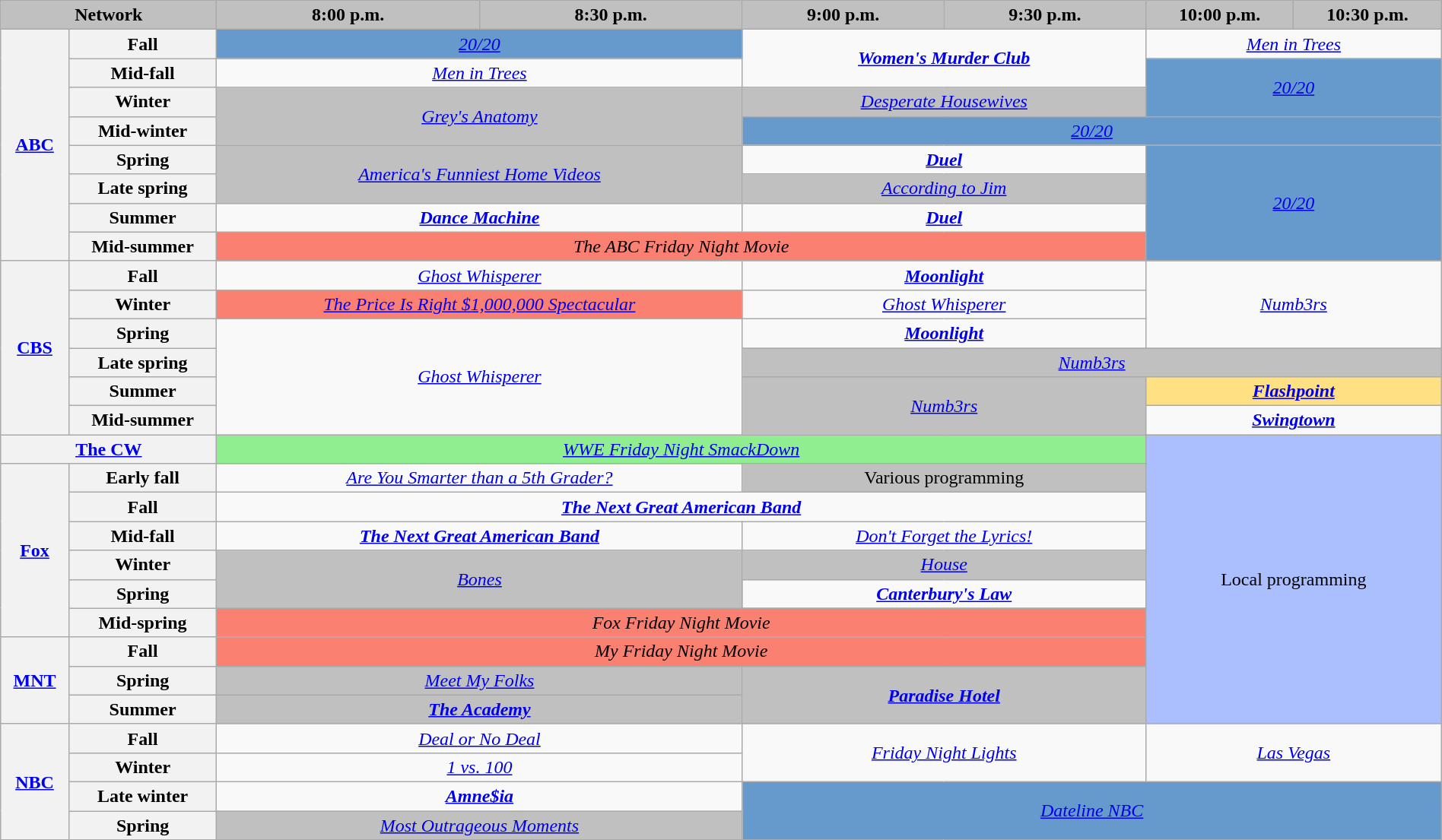<table class="wikitable" style="width:100%;margin-right:0;text-align:center">
<tr>
<th colspan="2" style="background-color:#C0C0C0;text-align:center;width:15%;">Network</th>
<th style="background-color:#C0C0C0;text-align:center">8:00 p.m.</th>
<th style="background-color:#C0C0C0;text-align:center">8:30 p.m.</th>
<th style="background-color:#C0C0C0;text-align:center;width:14%;">9:00 p.m.</th>
<th style="background-color:#C0C0C0;text-align:center;width:14%;">9:30 p.m.</th>
<th style="background-color:#C0C0C0;text-align:center">10:00 p.m.</th>
<th style="background-color:#C0C0C0;text-align:center">10:30 p.m.</th>
</tr>
<tr>
<th rowspan="8"><a href='#'>ABC</a></th>
<th>Fall</th>
<td style="background:#6699CC;" colspan="2"><em><a href='#'>20/20</a></em></td>
<td colspan="2" rowspan="2"><strong><em><a href='#'>Women's Murder Club</a></em></strong></td>
<td colspan="2"><em><a href='#'>Men in Trees</a></em></td>
</tr>
<tr>
<th>Mid-fall</th>
<td colspan="2"><em><a href='#'>Men in Trees</a></em></td>
<td style="background:#6699CC" colspan="2" rowspan="2"><em><a href='#'>20/20</a></em></td>
</tr>
<tr>
<th>Winter</th>
<td rowspan="2" colspan="2" style="background:#C0C0C0;"><em><a href='#'>Grey's Anatomy</a></em> </td>
<td colspan="2" style="background:#C0C0C0;"><em><a href='#'>Desperate Housewives</a></em> </td>
</tr>
<tr>
<th>Mid-winter</th>
<td style="background:#6699CC;" colspan="4"><em><a href='#'>20/20</a></em></td>
</tr>
<tr>
<th>Spring</th>
<td colspan="2" rowspan="2" style="background:#C0C0C0;"><em><a href='#'>America's Funniest Home Videos</a></em> </td>
<td colspan="2"><strong><em><a href='#'>Duel</a></em></strong></td>
<td style="background:#6699CC;" colspan="2" rowspan="4"><em><a href='#'>20/20</a></em></td>
</tr>
<tr>
<th>Late spring</th>
<td colspan="2" style="background:#C0C0C0;"><em><a href='#'>According to Jim</a></em> </td>
</tr>
<tr>
<th>Summer</th>
<td colspan="2"><strong><em><a href='#'>Dance Machine</a></em></strong></td>
<td colspan="2"><strong><em><a href='#'>Duel</a></em></strong></td>
</tr>
<tr>
<th>Mid-summer</th>
<td style="background:#FA8072;" colspan="4"><em>The ABC Friday Night Movie</em></td>
</tr>
<tr>
<th rowspan="6"><a href='#'>CBS</a></th>
<th>Fall</th>
<td colspan="2"><em><a href='#'>Ghost Whisperer</a></em></td>
<td colspan="2"><strong><em><a href='#'>Moonlight</a></em></strong></td>
<td colspan="2" rowspan="3"><em><a href='#'>Numb3rs</a></em></td>
</tr>
<tr>
<th>Winter</th>
<td colspan="2" style="background:#FA8072;"><em><a href='#'>The Price Is Right $1,000,000 Spectacular</a></em></td>
<td colspan="2"><em><a href='#'>Ghost Whisperer</a></em></td>
</tr>
<tr>
<th>Spring</th>
<td colspan="2" rowspan="4"><em><a href='#'>Ghost Whisperer</a></em></td>
<td colspan="2"><strong><em><a href='#'>Moonlight</a></em></strong></td>
</tr>
<tr>
<th>Late spring</th>
<td colspan="4" style="background:#C0C0C0;"><em><a href='#'>Numb3rs</a></em> </td>
</tr>
<tr>
<th>Summer</th>
<td colspan="2" rowspan="2" style="background:#C0C0C0;"><em><a href='#'>Numb3rs</a></em> </td>
<td colspan="2" style="background:#FFE082;"><strong><em><a href='#'>Flashpoint</a></em></strong></td>
</tr>
<tr>
<th>Mid-summer</th>
<td colspan="2"><strong><em><a href='#'>Swingtown</a></em></strong></td>
</tr>
<tr>
<th colspan="2"><a href='#'>The CW</a></th>
<td colspan="4" style="background:lightgreen;"><em><a href='#'>WWE Friday Night SmackDown</a></em></td>
<td style="background:#abbfff;" colspan="2" rowspan="10">Local programming</td>
</tr>
<tr>
<th rowspan="6"><a href='#'>Fox</a></th>
<th>Early fall</th>
<td colspan="2"><em><a href='#'>Are You Smarter than a 5th Grader?</a></em></td>
<td colspan="2" style="background:#C0C0C0;">Various programming</td>
</tr>
<tr>
<th>Fall</th>
<td colspan="4"><strong><em><a href='#'>The Next Great American Band</a></em></strong></td>
</tr>
<tr>
<th>Mid-fall</th>
<td colspan="2"><strong><em><a href='#'>The Next Great American Band</a></em></strong></td>
<td colspan="2"><em><a href='#'>Don't Forget the Lyrics!</a></em></td>
</tr>
<tr>
<th>Winter</th>
<td colspan="2" rowspan="2" style="background:#C0C0C0;"><em><a href='#'>Bones</a></em> </td>
<td colspan="2" style="background:#C0C0C0;"><em><a href='#'>House</a></em> </td>
</tr>
<tr>
<th>Spring</th>
<td colspan="2"><strong><em><a href='#'>Canterbury's Law</a></em></strong></td>
</tr>
<tr>
<th>Mid-spring</th>
<td style="background:#FA8072;" colspan="4"><em>Fox Friday Night Movie</em></td>
</tr>
<tr>
<th rowspan="3"><a href='#'>MNT</a></th>
<th>Fall</th>
<td style="background:#FA8072;" colspan="4"><em>My Friday Night Movie</em></td>
</tr>
<tr>
<th>Spring</th>
<td colspan="2" style="background:#C0C0C0;"><em><a href='#'>Meet My Folks</a></em> </td>
<td rowspan="2" colspan="2" style="background:#C0C0C0;"><strong><em><a href='#'>Paradise Hotel</a></em></strong> </td>
</tr>
<tr>
<th>Summer</th>
<td colspan="2" style="background:#C0C0C0;"><strong><em><a href='#'>The Academy</a></em></strong> </td>
</tr>
<tr>
<th rowspan="4"><a href='#'>NBC</a></th>
<th>Fall</th>
<td colspan="2"><em><a href='#'>Deal or No Deal</a></em></td>
<td colspan="2" rowspan="2"><em><a href='#'>Friday Night Lights</a></em></td>
<td colspan="2" rowspan="2"><em><a href='#'>Las Vegas</a></em></td>
</tr>
<tr>
<th>Winter</th>
<td colspan="2"><em><a href='#'>1 vs. 100</a></em></td>
</tr>
<tr>
<th>Late winter</th>
<td colspan="2"><strong><em><a href='#'>Amne$ia</a></em></strong></td>
<td style="background:#6699CC;" rowspan="2" colspan="4"><em><a href='#'>Dateline NBC</a></em></td>
</tr>
<tr>
<th>Spring</th>
<td colspan="2" style="background:#C0C0C0;"><em><a href='#'>Most Outrageous Moments</a></em> </td>
</tr>
</table>
